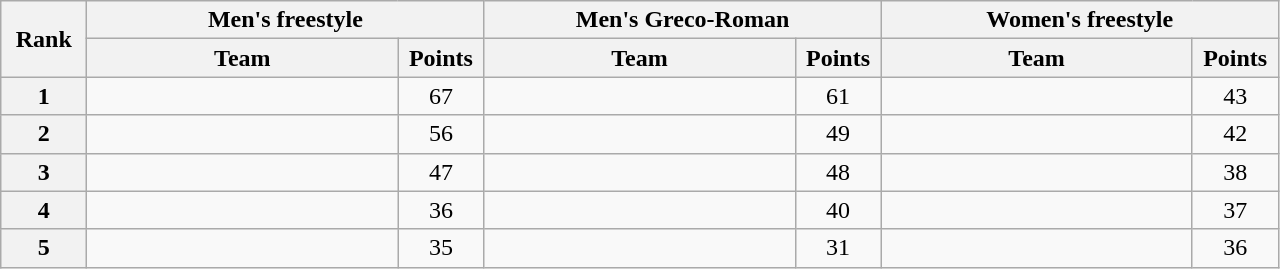<table class="wikitable" style="text-align:center;">
<tr>
<th rowspan="2" width="50">Rank</th>
<th colspan="2">Men's freestyle</th>
<th colspan="2">Men's Greco-Roman</th>
<th colspan="2">Women's freestyle</th>
</tr>
<tr>
<th width="200">Team</th>
<th width="50">Points</th>
<th width="200">Team</th>
<th width="50">Points</th>
<th width="200">Team</th>
<th width="50">Points</th>
</tr>
<tr>
<th>1</th>
<td align="left"></td>
<td>67</td>
<td align="left"></td>
<td>61</td>
<td align="left"></td>
<td>43</td>
</tr>
<tr>
<th>2</th>
<td align="left"></td>
<td>56</td>
<td align="left"></td>
<td>49</td>
<td align="left"></td>
<td>42</td>
</tr>
<tr>
<th>3</th>
<td align="left"></td>
<td>47</td>
<td align="left"></td>
<td>48</td>
<td align="left"></td>
<td>38</td>
</tr>
<tr>
<th>4</th>
<td align="left"></td>
<td>36</td>
<td align="left"></td>
<td>40</td>
<td align="left"></td>
<td>37</td>
</tr>
<tr>
<th>5</th>
<td align="left"></td>
<td>35</td>
<td align="left"></td>
<td>31</td>
<td align="left"></td>
<td>36</td>
</tr>
</table>
